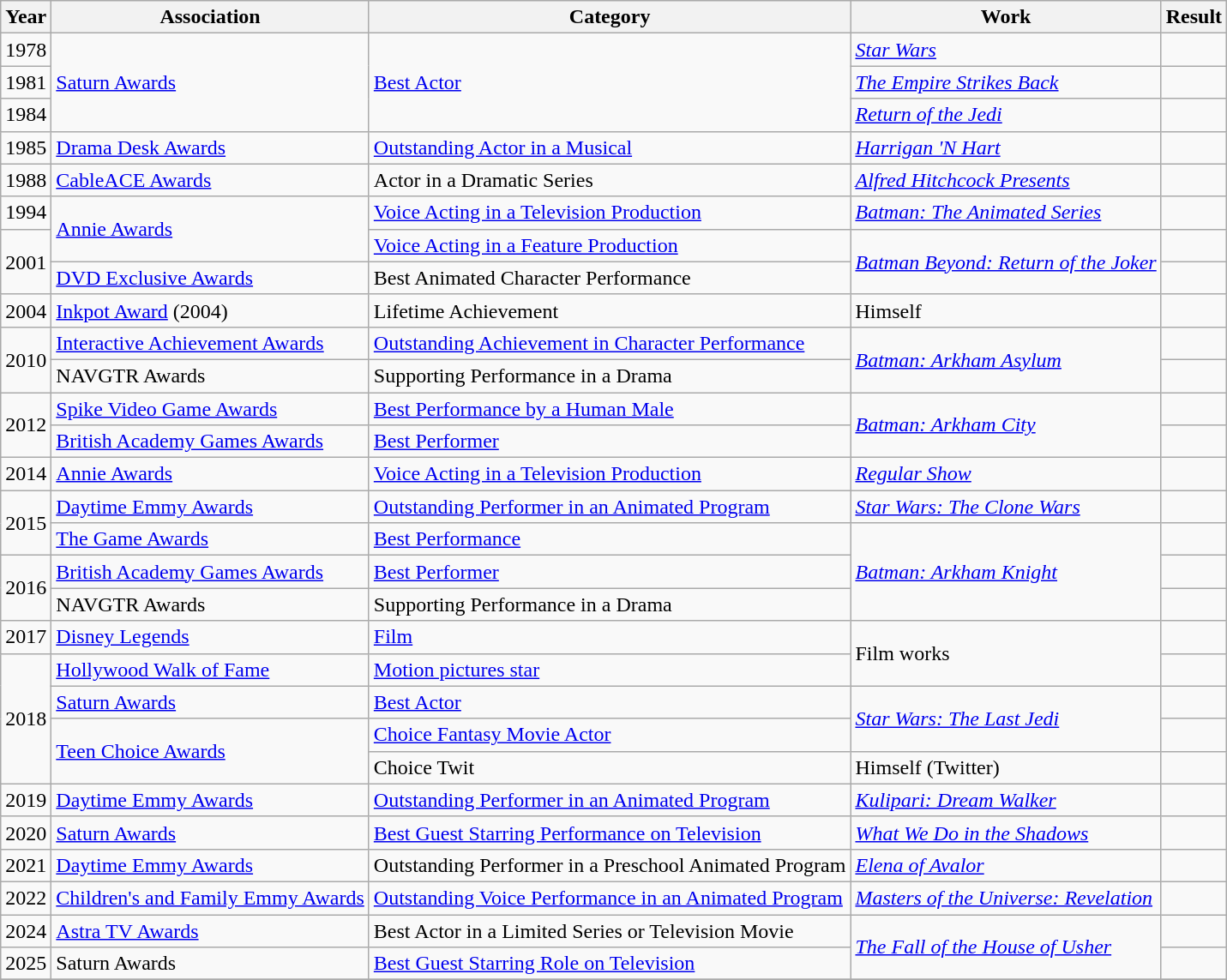<table class="wikitable">
<tr>
<th>Year</th>
<th>Association</th>
<th>Category</th>
<th>Work</th>
<th>Result</th>
</tr>
<tr>
<td>1978</td>
<td rowspan=3><a href='#'>Saturn Awards</a></td>
<td rowspan=3><a href='#'>Best Actor</a></td>
<td><em><a href='#'>Star Wars</a></em></td>
<td></td>
</tr>
<tr>
<td>1981</td>
<td><em><a href='#'>The Empire Strikes Back</a></em></td>
<td></td>
</tr>
<tr>
<td>1984</td>
<td><em><a href='#'>Return of the Jedi</a></em></td>
<td></td>
</tr>
<tr>
<td>1985</td>
<td><a href='#'>Drama Desk Awards</a></td>
<td><a href='#'>Outstanding Actor in a Musical</a></td>
<td><em><a href='#'>Harrigan 'N Hart</a></em></td>
<td></td>
</tr>
<tr>
<td>1988</td>
<td><a href='#'>CableACE Awards</a></td>
<td>Actor in a Dramatic Series</td>
<td><em><a href='#'>Alfred Hitchcock Presents</a></em></td>
<td></td>
</tr>
<tr>
<td>1994</td>
<td rowspan=2><a href='#'>Annie Awards</a></td>
<td><a href='#'>Voice Acting in a Television Production</a></td>
<td><em><a href='#'>Batman: The Animated Series</a></em></td>
<td></td>
</tr>
<tr>
<td rowspan="2">2001</td>
<td><a href='#'>Voice Acting in a Feature Production</a></td>
<td rowspan=2><em><a href='#'>Batman Beyond: Return of the Joker</a></em></td>
<td></td>
</tr>
<tr>
<td><a href='#'>DVD Exclusive Awards</a></td>
<td>Best Animated Character Performance</td>
<td></td>
</tr>
<tr>
<td>2004</td>
<td><a href='#'>Inkpot Award</a> (2004)</td>
<td>Lifetime Achievement</td>
<td>Himself</td>
<td></td>
</tr>
<tr>
<td rowspan="2">2010</td>
<td><a href='#'>Interactive Achievement Awards</a></td>
<td><a href='#'>Outstanding Achievement in Character Performance</a></td>
<td rowspan=2><em><a href='#'>Batman: Arkham Asylum</a></em></td>
<td></td>
</tr>
<tr>
<td>NAVGTR Awards</td>
<td>Supporting Performance in a Drama</td>
<td></td>
</tr>
<tr>
<td rowspan="2">2012</td>
<td><a href='#'>Spike Video Game Awards</a></td>
<td><a href='#'>Best Performance by a Human Male</a></td>
<td rowspan=2><em><a href='#'>Batman: Arkham City</a></em></td>
<td></td>
</tr>
<tr>
<td><a href='#'>British Academy Games Awards</a></td>
<td><a href='#'>Best Performer</a></td>
<td></td>
</tr>
<tr>
<td>2014</td>
<td><a href='#'>Annie Awards</a></td>
<td><a href='#'>Voice Acting in a Television Production</a></td>
<td><em><a href='#'>Regular Show</a></em></td>
<td></td>
</tr>
<tr>
<td rowspan="2">2015</td>
<td><a href='#'>Daytime Emmy Awards</a></td>
<td><a href='#'>Outstanding Performer in an Animated Program</a></td>
<td><em><a href='#'>Star Wars: The Clone Wars</a></em></td>
<td></td>
</tr>
<tr>
<td><a href='#'>The Game Awards</a></td>
<td><a href='#'>Best Performance</a></td>
<td rowspan="3"><em><a href='#'>Batman: Arkham Knight</a></em></td>
<td></td>
</tr>
<tr>
<td rowspan="2">2016</td>
<td><a href='#'>British Academy Games Awards</a></td>
<td><a href='#'>Best Performer</a></td>
<td></td>
</tr>
<tr>
<td>NAVGTR Awards</td>
<td>Supporting Performance in a Drama</td>
<td></td>
</tr>
<tr>
<td>2017</td>
<td><a href='#'>Disney Legends</a></td>
<td><a href='#'>Film</a></td>
<td rowspan="2">Film works</td>
<td></td>
</tr>
<tr>
<td rowspan="4">2018</td>
<td><a href='#'>Hollywood Walk of Fame</a></td>
<td><a href='#'>Motion pictures star</a></td>
<td></td>
</tr>
<tr>
<td><a href='#'>Saturn Awards</a></td>
<td><a href='#'>Best Actor</a></td>
<td rowspan="2"><em><a href='#'>Star Wars: The Last Jedi</a></em></td>
<td></td>
</tr>
<tr>
<td rowspan="2"><a href='#'>Teen Choice Awards</a></td>
<td><a href='#'>Choice Fantasy Movie Actor</a></td>
<td></td>
</tr>
<tr>
<td>Choice Twit</td>
<td>Himself (Twitter)</td>
<td></td>
</tr>
<tr>
<td>2019</td>
<td><a href='#'>Daytime Emmy Awards</a></td>
<td><a href='#'>Outstanding Performer in an Animated Program</a></td>
<td><em><a href='#'>Kulipari: Dream Walker</a></em></td>
<td></td>
</tr>
<tr>
<td>2020</td>
<td><a href='#'>Saturn Awards</a></td>
<td><a href='#'>Best Guest Starring Performance on Television</a></td>
<td><em><a href='#'>What We Do in the Shadows</a></em></td>
<td></td>
</tr>
<tr>
<td>2021</td>
<td><a href='#'>Daytime Emmy Awards</a></td>
<td>Outstanding Performer in a Preschool Animated Program</td>
<td><em><a href='#'>Elena of Avalor</a></em></td>
<td></td>
</tr>
<tr>
<td>2022</td>
<td><a href='#'>Children's and Family Emmy Awards</a></td>
<td><a href='#'>Outstanding Voice Performance in an Animated Program</a></td>
<td><em><a href='#'>Masters of the Universe: Revelation</a></em></td>
<td></td>
</tr>
<tr>
<td>2024</td>
<td><a href='#'>Astra TV Awards</a></td>
<td>Best Actor in a Limited Series or Television Movie</td>
<td rowspan="2"><em><a href='#'>The Fall of the House of Usher</a></em></td>
<td></td>
</tr>
<tr>
<td>2025</td>
<td>Saturn Awards</td>
<td><a href='#'>Best Guest Starring Role on Television</a></td>
<td></td>
</tr>
<tr>
</tr>
</table>
